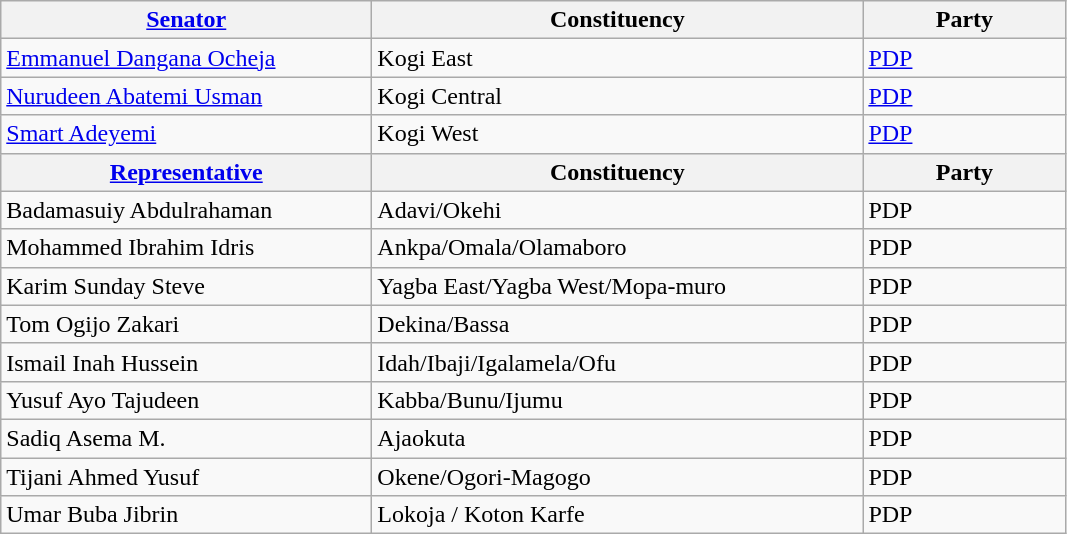<table class="wikitable">
<tr>
<th style="width:15em"><a href='#'>Senator</a></th>
<th style="width:20em">Constituency</th>
<th style="width:8em">Party</th>
</tr>
<tr>
<td><a href='#'>Emmanuel Dangana Ocheja</a></td>
<td>Kogi East</td>
<td><a href='#'>PDP</a></td>
</tr>
<tr>
<td><a href='#'>Nurudeen Abatemi Usman</a></td>
<td>Kogi Central</td>
<td><a href='#'>PDP</a></td>
</tr>
<tr>
<td><a href='#'>Smart Adeyemi</a></td>
<td>Kogi West</td>
<td><a href='#'>PDP</a></td>
</tr>
<tr>
<th><a href='#'>Representative</a></th>
<th>Constituency</th>
<th>Party</th>
</tr>
<tr>
<td>Badamasuiy Abdulrahaman</td>
<td>Adavi/Okehi</td>
<td>PDP</td>
</tr>
<tr>
<td>Mohammed Ibrahim Idris</td>
<td>Ankpa/Omala/Olamaboro</td>
<td>PDP</td>
</tr>
<tr>
<td>Karim Sunday Steve</td>
<td>Yagba East/Yagba West/Mopa-muro</td>
<td>PDP</td>
</tr>
<tr>
<td>Tom Ogijo Zakari</td>
<td>Dekina/Bassa</td>
<td>PDP</td>
</tr>
<tr>
<td>Ismail Inah Hussein</td>
<td>Idah/Ibaji/Igalamela/Ofu</td>
<td>PDP</td>
</tr>
<tr>
<td>Yusuf Ayo Tajudeen</td>
<td>Kabba/Bunu/Ijumu</td>
<td>PDP</td>
</tr>
<tr>
<td>Sadiq Asema M.</td>
<td>Ajaokuta</td>
<td>PDP</td>
</tr>
<tr>
<td>Tijani Ahmed Yusuf</td>
<td>Okene/Ogori-Magogo</td>
<td>PDP</td>
</tr>
<tr>
<td>Umar Buba Jibrin</td>
<td>Lokoja / Koton Karfe</td>
<td>PDP</td>
</tr>
</table>
